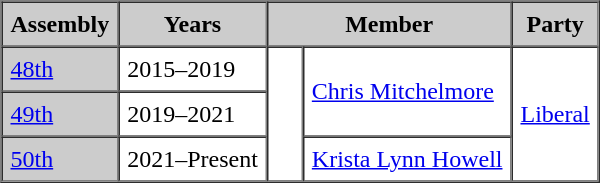<table border=1 cellpadding=5 cellspacing=0>
<tr bgcolor="CCCCCC">
<th>Assembly</th>
<th>Years</th>
<th colspan="2">Member</th>
<th>Party</th>
</tr>
<tr>
<td bgcolor="CCCCCC"><a href='#'>48th</a></td>
<td>2015–2019</td>
<td rowspan="3" >   </td>
<td rowspan="2"><a href='#'>Chris Mitchelmore</a></td>
<td rowspan="3"><a href='#'>Liberal</a></td>
</tr>
<tr>
<td bgcolor="CCCCCC"><a href='#'>49th</a></td>
<td>2019–2021</td>
</tr>
<tr>
<td bgcolor="CCCCCC"><a href='#'>50th</a></td>
<td>2021–Present</td>
<td><a href='#'>Krista Lynn Howell</a></td>
</tr>
</table>
